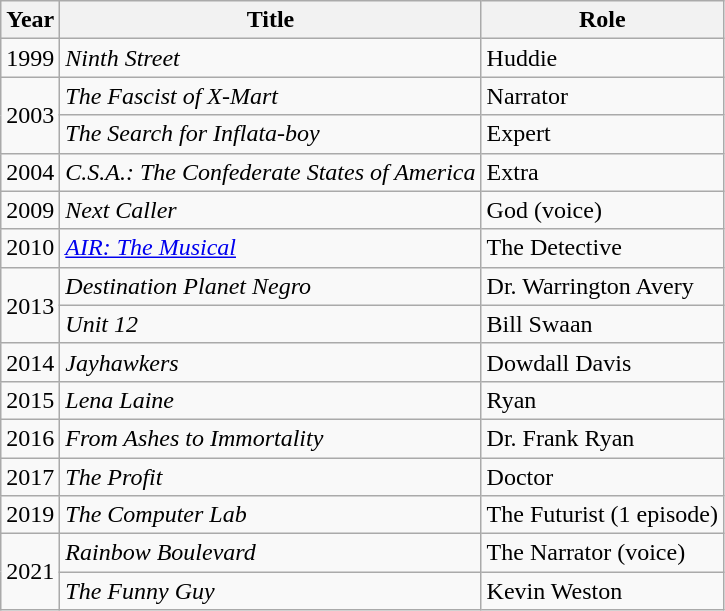<table class="wikitable sortable">
<tr>
<th>Year</th>
<th>Title</th>
<th>Role</th>
</tr>
<tr>
<td>1999</td>
<td><em>Ninth Street</em></td>
<td>Huddie</td>
</tr>
<tr>
<td rowspan="2">2003</td>
<td><em>The Fascist of X-Mart</em></td>
<td>Narrator</td>
</tr>
<tr>
<td><em>The Search for Inflata-boy</em></td>
<td>Expert</td>
</tr>
<tr>
<td>2004</td>
<td><em>C.S.A.: The Confederate States of America</em></td>
<td>Extra</td>
</tr>
<tr>
<td>2009</td>
<td><em>Next Caller</em></td>
<td>God (voice)</td>
</tr>
<tr>
<td>2010</td>
<td><em><a href='#'>AIR: The Musical</a></em></td>
<td>The Detective</td>
</tr>
<tr>
<td rowspan="2">2013</td>
<td><em>Destination Planet Negro</em></td>
<td>Dr. Warrington Avery</td>
</tr>
<tr>
<td><em>Unit 12</em></td>
<td>Bill Swaan</td>
</tr>
<tr>
<td>2014</td>
<td><em>Jayhawkers</em></td>
<td>Dowdall Davis</td>
</tr>
<tr>
<td>2015</td>
<td><em>Lena Laine</em></td>
<td>Ryan</td>
</tr>
<tr>
<td>2016</td>
<td><em>From Ashes to Immortality</em></td>
<td>Dr. Frank Ryan</td>
</tr>
<tr>
<td>2017</td>
<td><em>The Profit</em></td>
<td>Doctor</td>
</tr>
<tr>
<td>2019</td>
<td><em>The Computer Lab</em></td>
<td>The Futurist (1 episode)</td>
</tr>
<tr>
<td rowspan="2">2021</td>
<td><em>Rainbow Boulevard</em></td>
<td>The Narrator (voice)</td>
</tr>
<tr>
<td><em>The Funny Guy</em></td>
<td>Kevin Weston</td>
</tr>
</table>
